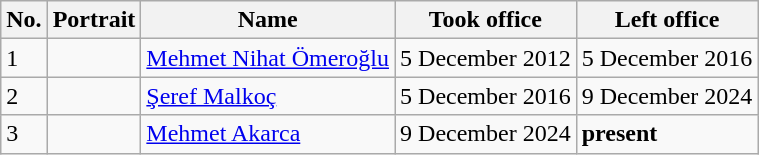<table class="wikitable">
<tr>
<th>No.</th>
<th>Portrait</th>
<th>Name</th>
<th>Took office</th>
<th>Left office</th>
</tr>
<tr>
<td>1</td>
<td></td>
<td><a href='#'>Mehmet Nihat Ömeroğlu</a></td>
<td>5 December 2012</td>
<td>5 December 2016</td>
</tr>
<tr>
<td>2</td>
<td></td>
<td><a href='#'>Şeref Malkoç</a></td>
<td>5 December 2016</td>
<td>9 December 2024</td>
</tr>
<tr>
<td>3</td>
<td></td>
<td><a href='#'>Mehmet Akarca</a></td>
<td>9 December 2024</td>
<td><strong>present</strong></td>
</tr>
</table>
